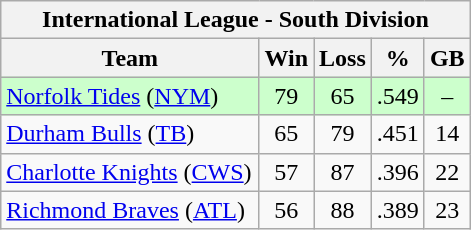<table class="wikitable">
<tr>
<th colspan="5">International League - South Division</th>
</tr>
<tr>
<th width="55%">Team</th>
<th>Win</th>
<th>Loss</th>
<th>%</th>
<th>GB</th>
</tr>
<tr align=center bgcolor=ccffcc>
<td align=left><a href='#'>Norfolk Tides</a> (<a href='#'>NYM</a>)</td>
<td>79</td>
<td>65</td>
<td>.549</td>
<td>–</td>
</tr>
<tr align=center>
<td align=left><a href='#'>Durham Bulls</a> (<a href='#'>TB</a>)</td>
<td>65</td>
<td>79</td>
<td>.451</td>
<td>14</td>
</tr>
<tr align=center>
<td align=left><a href='#'>Charlotte Knights</a> (<a href='#'>CWS</a>)</td>
<td>57</td>
<td>87</td>
<td>.396</td>
<td>22</td>
</tr>
<tr align=center>
<td align=left><a href='#'>Richmond Braves</a> (<a href='#'>ATL</a>)</td>
<td>56</td>
<td>88</td>
<td>.389</td>
<td>23</td>
</tr>
</table>
